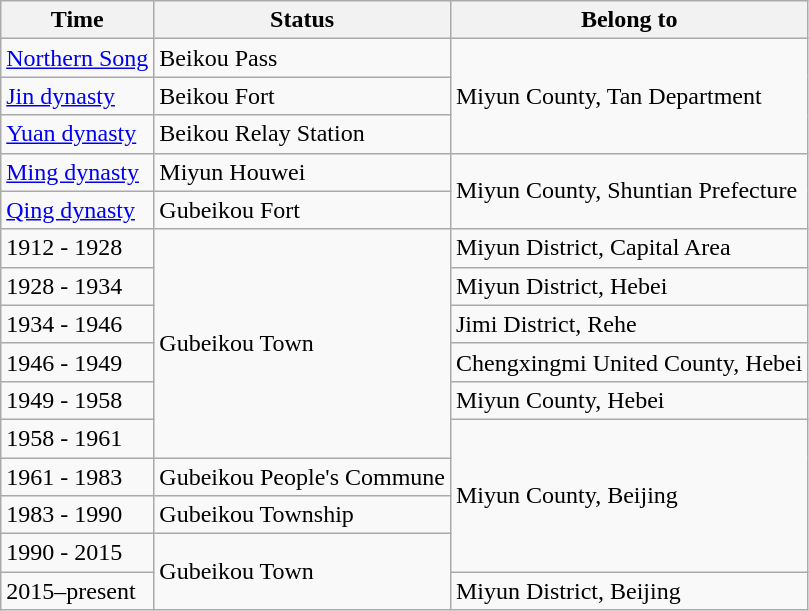<table class="wikitable">
<tr>
<th>Time</th>
<th>Status</th>
<th>Belong to</th>
</tr>
<tr>
<td><a href='#'>Northern Song</a></td>
<td>Beikou Pass</td>
<td rowspan="3">Miyun County, Tan Department</td>
</tr>
<tr>
<td><a href='#'>Jin dynasty</a></td>
<td>Beikou Fort</td>
</tr>
<tr>
<td><a href='#'>Yuan dynasty</a></td>
<td>Beikou Relay Station</td>
</tr>
<tr>
<td><a href='#'>Ming dynasty</a></td>
<td>Miyun Houwei</td>
<td rowspan="2">Miyun County, Shuntian Prefecture</td>
</tr>
<tr>
<td><a href='#'>Qing dynasty</a></td>
<td>Gubeikou Fort</td>
</tr>
<tr>
<td>1912 - 1928</td>
<td rowspan="6">Gubeikou Town</td>
<td>Miyun District, Capital Area</td>
</tr>
<tr>
<td>1928 - 1934</td>
<td>Miyun District, Hebei</td>
</tr>
<tr>
<td>1934 - 1946</td>
<td>Jimi District, Rehe</td>
</tr>
<tr>
<td>1946 - 1949</td>
<td>Chengxingmi United County, Hebei</td>
</tr>
<tr>
<td>1949 - 1958</td>
<td>Miyun County, Hebei</td>
</tr>
<tr>
<td>1958 - 1961</td>
<td rowspan="4">Miyun County, Beijing</td>
</tr>
<tr>
<td>1961 - 1983</td>
<td>Gubeikou People's Commune</td>
</tr>
<tr>
<td>1983 - 1990</td>
<td>Gubeikou Township</td>
</tr>
<tr>
<td>1990 - 2015</td>
<td rowspan="2">Gubeikou Town</td>
</tr>
<tr>
<td>2015–present</td>
<td>Miyun District, Beijing</td>
</tr>
</table>
